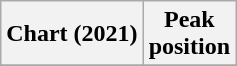<table class="wikitable plainrowheaders" style="text-align:center">
<tr>
<th scope="col">Chart (2021)</th>
<th scope="col">Peak<br>position</th>
</tr>
<tr>
</tr>
</table>
